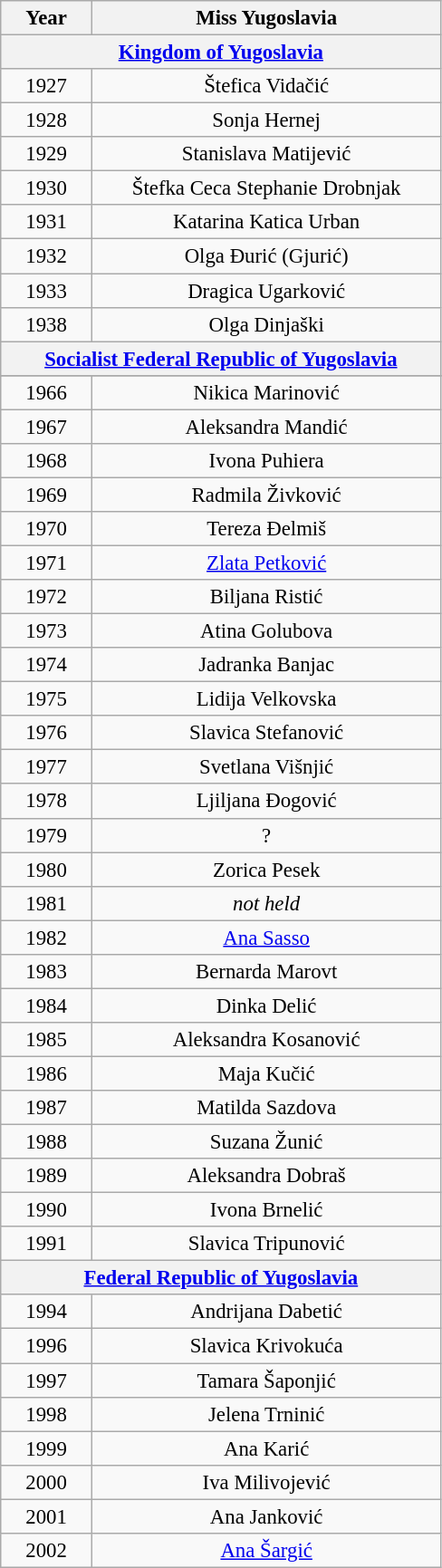<table class="wikitable sortable" style="font-size: 95%; text-align:center">
<tr>
<th width="60">Year</th>
<th width="250">Miss Yugoslavia</th>
</tr>
<tr>
<th colspan="2"><a href='#'>Kingdom of Yugoslavia</a></th>
</tr>
<tr>
<td>1927</td>
<td>Štefica Vidačić</td>
</tr>
<tr>
<td>1928</td>
<td>Sonja Hernej</td>
</tr>
<tr>
<td>1929</td>
<td>Stanislava Matijević</td>
</tr>
<tr>
<td>1930</td>
<td>Štefka Ceca Stephanie Drobnjak</td>
</tr>
<tr>
<td>1931</td>
<td>Katarina Katica Urban</td>
</tr>
<tr>
<td>1932</td>
<td>Olga Đurić (Gjurić)</td>
</tr>
<tr>
<td>1933</td>
<td>Dragica Ugarković</td>
</tr>
<tr>
<td>1938</td>
<td>Olga Dinjaški</td>
</tr>
<tr>
<th colspan="2"><a href='#'>Socialist Federal Republic of Yugoslavia</a></th>
</tr>
<tr>
</tr>
<tr>
<td>1966</td>
<td>Nikica Marinović</td>
</tr>
<tr>
<td>1967</td>
<td>Aleksandra Mandić</td>
</tr>
<tr>
<td>1968</td>
<td>Ivona Puhiera</td>
</tr>
<tr>
<td>1969</td>
<td>Radmila Živković</td>
</tr>
<tr>
<td>1970</td>
<td>Tereza Đelmiš</td>
</tr>
<tr>
<td>1971</td>
<td><a href='#'>Zlata Petković</a></td>
</tr>
<tr>
<td>1972</td>
<td>Biljana Ristić</td>
</tr>
<tr>
<td>1973</td>
<td>Atina Golubova</td>
</tr>
<tr>
<td>1974</td>
<td>Jadranka Banjac</td>
</tr>
<tr>
<td>1975</td>
<td>Lidija Velkovska</td>
</tr>
<tr>
<td>1976</td>
<td>Slavica Stefanović</td>
</tr>
<tr>
<td>1977</td>
<td>Svetlana Višnjić</td>
</tr>
<tr>
<td>1978</td>
<td>Ljiljana Đogović</td>
</tr>
<tr>
<td>1979</td>
<td>?</td>
</tr>
<tr>
<td>1980</td>
<td>Zorica Pesek</td>
</tr>
<tr>
<td>1981</td>
<td><em>not held</em></td>
</tr>
<tr>
<td>1982</td>
<td><a href='#'>Ana Sasso</a></td>
</tr>
<tr>
<td>1983</td>
<td>Bernarda Marovt</td>
</tr>
<tr>
<td>1984</td>
<td>Dinka Delić</td>
</tr>
<tr>
<td>1985</td>
<td>Aleksandra Kosanović</td>
</tr>
<tr>
<td>1986</td>
<td>Maja Kučić</td>
</tr>
<tr>
<td>1987</td>
<td>Matilda Sazdova</td>
</tr>
<tr>
<td>1988</td>
<td>Suzana Žunić</td>
</tr>
<tr>
<td>1989</td>
<td>Aleksandra Dobraš</td>
</tr>
<tr>
<td>1990</td>
<td>Ivona Brnelić</td>
</tr>
<tr>
<td>1991</td>
<td>Slavica Tripunović</td>
</tr>
<tr>
<th colspan="2"><a href='#'>Federal Republic of Yugoslavia</a></th>
</tr>
<tr>
<td>1994</td>
<td>Andrijana Dabetić</td>
</tr>
<tr>
<td>1996</td>
<td>Slavica Krivokuća</td>
</tr>
<tr>
<td>1997</td>
<td>Tamara Šaponjić</td>
</tr>
<tr>
<td>1998</td>
<td>Jelena Trninić</td>
</tr>
<tr>
<td>1999</td>
<td>Ana Karić</td>
</tr>
<tr>
<td>2000</td>
<td>Iva Milivojević</td>
</tr>
<tr>
<td>2001</td>
<td>Ana Janković</td>
</tr>
<tr>
<td>2002</td>
<td><a href='#'>Ana Šargić</a></td>
</tr>
</table>
